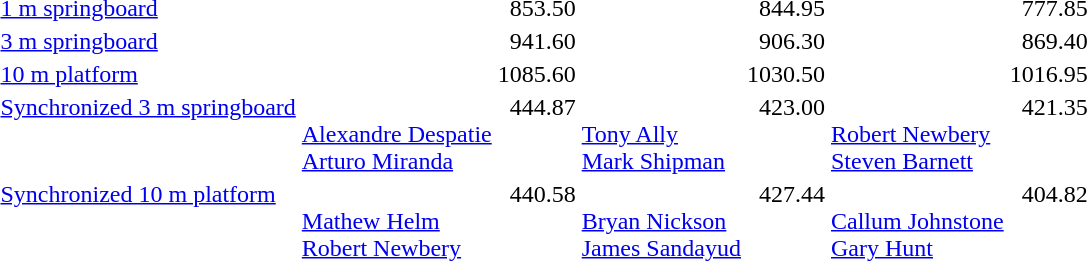<table>
<tr valign="top">
<td><a href='#'>1 m springboard</a></td>
<td></td>
<td align="right">853.50</td>
<td></td>
<td align="right">844.95</td>
<td></td>
<td align="right">777.85</td>
</tr>
<tr valign="top">
<td><a href='#'>3 m springboard</a></td>
<td></td>
<td align="right">941.60</td>
<td></td>
<td align="right">906.30</td>
<td></td>
<td align="right">869.40</td>
</tr>
<tr valign="top">
<td><a href='#'>10 m platform</a></td>
<td></td>
<td align="right">1085.60</td>
<td></td>
<td align="right">1030.50</td>
<td></td>
<td align="right">1016.95</td>
</tr>
<tr valign="top">
<td><a href='#'>Synchronized 3 m springboard</a></td>
<td><br><a href='#'>Alexandre Despatie</a><br><a href='#'>Arturo Miranda</a></td>
<td align="right">444.87</td>
<td><br><a href='#'>Tony Ally</a><br><a href='#'>Mark Shipman</a></td>
<td align="right">423.00</td>
<td><br><a href='#'>Robert Newbery</a><br><a href='#'>Steven Barnett</a></td>
<td align="right">421.35</td>
</tr>
<tr valign="top">
<td><a href='#'>Synchronized 10 m platform</a></td>
<td><br><a href='#'>Mathew Helm</a><br><a href='#'>Robert Newbery</a></td>
<td align="right">440.58</td>
<td><br><a href='#'>Bryan Nickson</a><br><a href='#'>James Sandayud</a></td>
<td align="right">427.44</td>
<td><br><a href='#'>Callum Johnstone</a><br><a href='#'>Gary Hunt</a></td>
<td align="right">404.82</td>
</tr>
</table>
